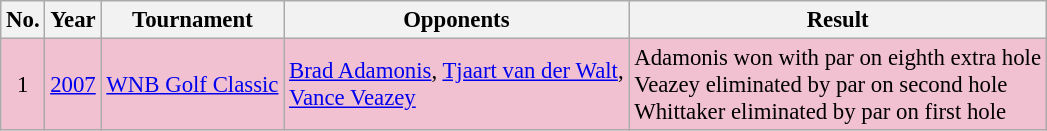<table class="wikitable" style="font-size:95%;">
<tr>
<th>No.</th>
<th>Year</th>
<th>Tournament</th>
<th>Opponents</th>
<th>Result</th>
</tr>
<tr style="background:#F2C1D1;">
<td align=center>1</td>
<td><a href='#'>2007</a></td>
<td><a href='#'>WNB Golf Classic</a></td>
<td> <a href='#'>Brad Adamonis</a>,  <a href='#'>Tjaart van der Walt</a>,<br> <a href='#'>Vance Veazey</a></td>
<td>Adamonis won with par on eighth extra hole<br>Veazey eliminated by par on second hole<br>Whittaker eliminated by par on first hole</td>
</tr>
</table>
